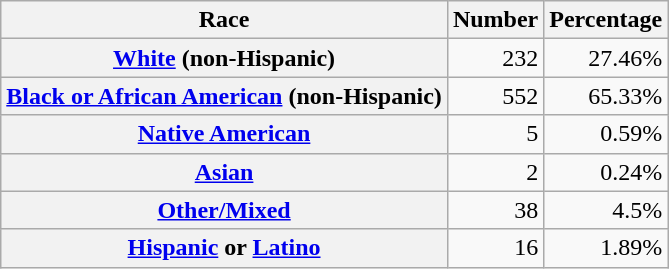<table class="wikitable" style="text-align:right">
<tr>
<th scope="col">Race</th>
<th scope="col">Number</th>
<th scope="col">Percentage</th>
</tr>
<tr>
<th scope="row"><a href='#'>White</a> (non-Hispanic)</th>
<td>232</td>
<td>27.46%</td>
</tr>
<tr>
<th scope="row"><a href='#'>Black or African American</a> (non-Hispanic)</th>
<td>552</td>
<td>65.33%</td>
</tr>
<tr>
<th scope="row"><a href='#'>Native American</a></th>
<td>5</td>
<td>0.59%</td>
</tr>
<tr>
<th scope="row"><a href='#'>Asian</a></th>
<td>2</td>
<td>0.24%</td>
</tr>
<tr>
<th scope="row"><a href='#'>Other/Mixed</a></th>
<td>38</td>
<td>4.5%</td>
</tr>
<tr>
<th scope="row"><a href='#'>Hispanic</a> or <a href='#'>Latino</a></th>
<td>16</td>
<td>1.89%</td>
</tr>
</table>
